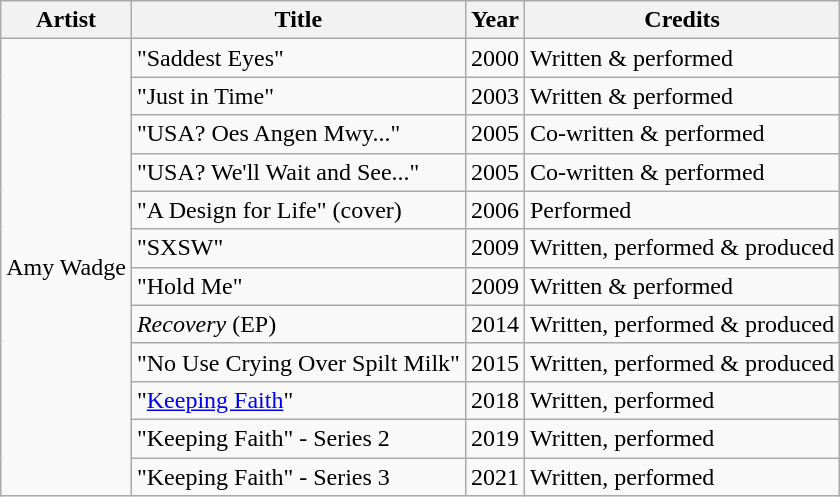<table class="wikitable">
<tr>
<th>Artist</th>
<th>Title</th>
<th>Year</th>
<th>Credits</th>
</tr>
<tr>
<td rowspan="12">Amy Wadge</td>
<td>"Saddest Eyes"</td>
<td>2000</td>
<td>Written & performed</td>
</tr>
<tr>
<td>"Just in Time"</td>
<td>2003</td>
<td>Written & performed</td>
</tr>
<tr>
<td>"USA? Oes Angen Mwy..."</td>
<td>2005</td>
<td>Co-written & performed</td>
</tr>
<tr>
<td>"USA? We'll Wait and See..."</td>
<td>2005</td>
<td>Co-written & performed</td>
</tr>
<tr>
<td>"A Design for Life" (cover)</td>
<td>2006</td>
<td>Performed</td>
</tr>
<tr>
<td>"SXSW"</td>
<td>2009</td>
<td>Written, performed & produced</td>
</tr>
<tr>
<td>"Hold Me"</td>
<td>2009</td>
<td>Written & performed</td>
</tr>
<tr>
<td><em>Recovery</em> (EP)</td>
<td>2014</td>
<td>Written, performed & produced</td>
</tr>
<tr>
<td>"No Use Crying Over Spilt Milk"</td>
<td>2015</td>
<td>Written, performed & produced</td>
</tr>
<tr>
<td>"<a href='#'>Keeping Faith</a>"</td>
<td>2018</td>
<td>Written, performed</td>
</tr>
<tr>
<td>"Keeping Faith" - Series 2</td>
<td>2019</td>
<td>Written, performed</td>
</tr>
<tr>
<td>"Keeping Faith" - Series 3</td>
<td>2021</td>
<td>Written, performed</td>
</tr>
</table>
